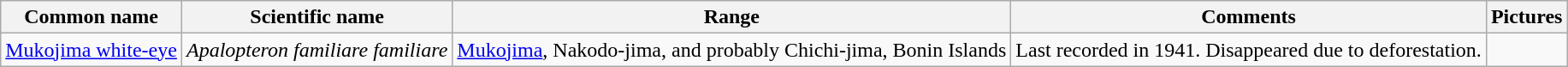<table class="wikitable sortable">
<tr>
<th>Common name</th>
<th>Scientific name</th>
<th>Range</th>
<th class="unsortable">Comments</th>
<th class="unsortable">Pictures</th>
</tr>
<tr>
<td><a href='#'>Mukojima white-eye</a></td>
<td><em>Apalopteron familiare familiare</em></td>
<td><a href='#'>Mukojima</a>, Nakodo-jima, and probably Chichi-jima, Bonin Islands</td>
<td>Last recorded in 1941. Disappeared due to deforestation.</td>
<td></td>
</tr>
</table>
